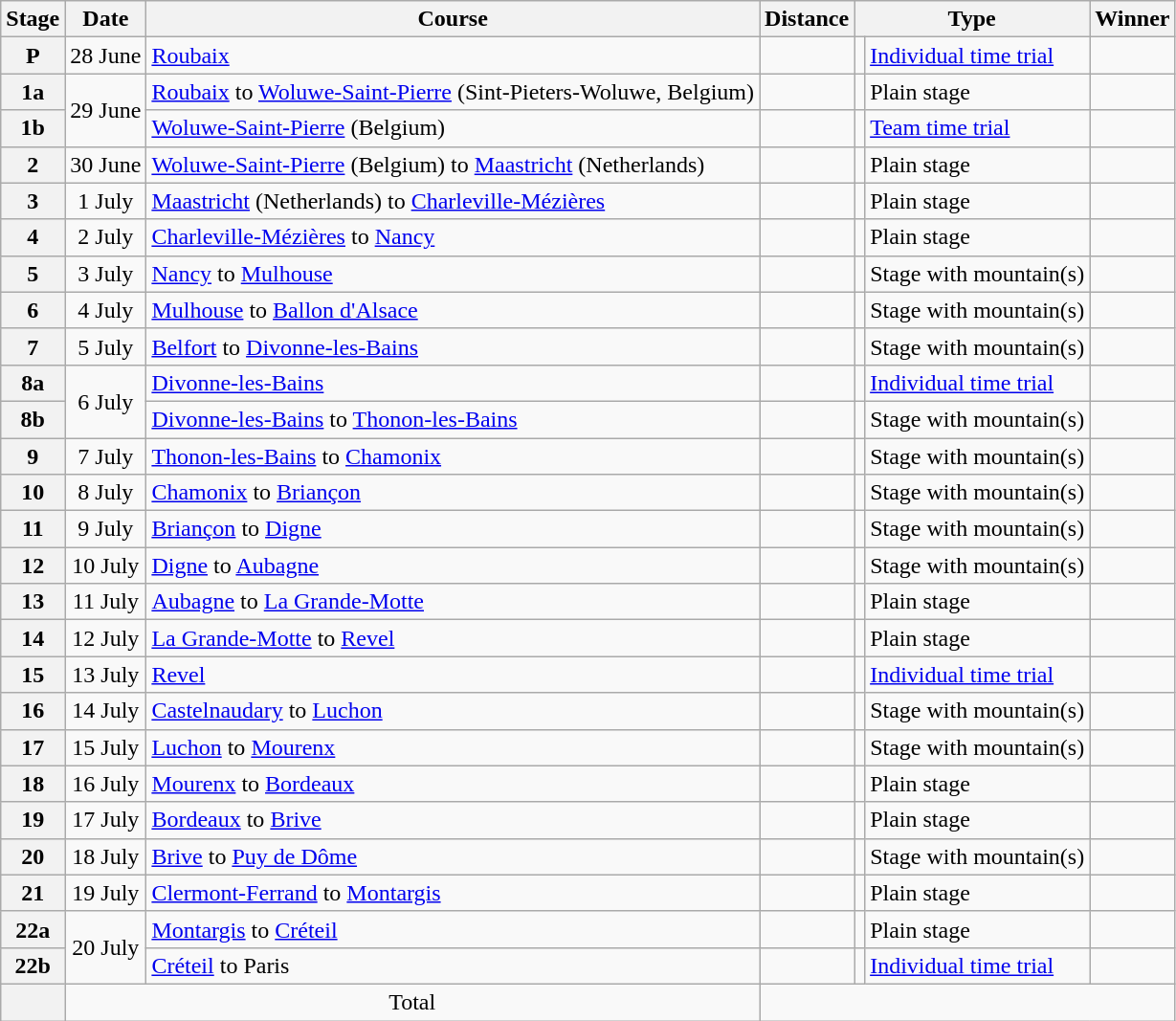<table class="wikitable">
<tr>
<th scope="col">Stage</th>
<th scope="col">Date</th>
<th scope="col">Course</th>
<th scope="col">Distance</th>
<th scope="col" colspan="2">Type</th>
<th scope="col">Winner</th>
</tr>
<tr>
<th scope="row">P</th>
<td style="text-align:center;">28 June</td>
<td><a href='#'>Roubaix</a></td>
<td style="text-align:center;"></td>
<td></td>
<td><a href='#'>Individual time trial</a></td>
<td></td>
</tr>
<tr>
<th scope="row">1a</th>
<td rowspan="2" style="text-align:center;">29 June</td>
<td><a href='#'>Roubaix</a> to <a href='#'>Woluwe-Saint-Pierre</a> (Sint-Pieters-Woluwe, Belgium)</td>
<td style="text-align:center;"></td>
<td></td>
<td>Plain stage</td>
<td></td>
</tr>
<tr>
<th scope="row">1b</th>
<td><a href='#'>Woluwe-Saint-Pierre</a> (Belgium)</td>
<td style="text-align:center;"></td>
<td></td>
<td><a href='#'>Team time trial</a></td>
<td></td>
</tr>
<tr>
<th scope="row">2</th>
<td style="text-align:center;">30 June</td>
<td><a href='#'>Woluwe-Saint-Pierre</a> (Belgium) to <a href='#'>Maastricht</a> (Netherlands)</td>
<td style="text-align:center;"></td>
<td></td>
<td>Plain stage</td>
<td></td>
</tr>
<tr>
<th scope="row">3</th>
<td style="text-align:center;">1 July</td>
<td><a href='#'>Maastricht</a> (Netherlands) to <a href='#'>Charleville-Mézières</a></td>
<td style="text-align:center;"></td>
<td></td>
<td>Plain stage</td>
<td></td>
</tr>
<tr>
<th scope="row">4</th>
<td style="text-align:center;">2 July</td>
<td><a href='#'>Charleville-Mézières</a> to <a href='#'>Nancy</a></td>
<td style="text-align:center;"></td>
<td></td>
<td>Plain stage</td>
<td></td>
</tr>
<tr>
<th scope="row">5</th>
<td style="text-align:center;">3 July</td>
<td><a href='#'>Nancy</a> to <a href='#'>Mulhouse</a></td>
<td style="text-align:center;"></td>
<td></td>
<td>Stage with mountain(s)</td>
<td></td>
</tr>
<tr>
<th scope="row">6</th>
<td style="text-align:center;">4 July</td>
<td><a href='#'>Mulhouse</a> to <a href='#'>Ballon d'Alsace</a></td>
<td style="text-align:center;"></td>
<td></td>
<td>Stage with mountain(s)</td>
<td></td>
</tr>
<tr>
<th scope="row">7</th>
<td style="text-align:center;">5 July</td>
<td><a href='#'>Belfort</a> to <a href='#'>Divonne-les-Bains</a></td>
<td style="text-align:center;"></td>
<td></td>
<td>Stage with mountain(s)</td>
<td></td>
</tr>
<tr>
<th scope="row">8a</th>
<td rowspan="2" style="text-align:center;">6 July</td>
<td><a href='#'>Divonne-les-Bains</a></td>
<td style="text-align:center;"></td>
<td></td>
<td><a href='#'>Individual time trial</a></td>
<td></td>
</tr>
<tr>
<th scope="row">8b</th>
<td><a href='#'>Divonne-les-Bains</a> to <a href='#'>Thonon-les-Bains</a></td>
<td style="text-align:center;"></td>
<td></td>
<td>Stage with mountain(s)</td>
<td></td>
</tr>
<tr>
<th scope="row">9</th>
<td style="text-align:center;">7 July</td>
<td><a href='#'>Thonon-les-Bains</a> to <a href='#'>Chamonix</a></td>
<td style="text-align:center;"></td>
<td></td>
<td>Stage with mountain(s)</td>
<td></td>
</tr>
<tr>
<th scope="row">10</th>
<td style="text-align:center;">8 July</td>
<td><a href='#'>Chamonix</a> to <a href='#'>Briançon</a></td>
<td style="text-align:center;"></td>
<td></td>
<td>Stage with mountain(s)</td>
<td></td>
</tr>
<tr>
<th scope="row">11</th>
<td style="text-align:center;">9 July</td>
<td><a href='#'>Briançon</a> to <a href='#'>Digne</a></td>
<td style="text-align:center;"></td>
<td></td>
<td>Stage with mountain(s)</td>
<td></td>
</tr>
<tr>
<th scope="row">12</th>
<td style="text-align:center;">10 July</td>
<td><a href='#'>Digne</a> to <a href='#'>Aubagne</a></td>
<td style="text-align:center;"></td>
<td></td>
<td>Stage with mountain(s)</td>
<td></td>
</tr>
<tr>
<th scope="row">13</th>
<td style="text-align:center;">11 July</td>
<td><a href='#'>Aubagne</a> to <a href='#'>La Grande-Motte</a></td>
<td style="text-align:center;"></td>
<td></td>
<td>Plain stage</td>
<td></td>
</tr>
<tr>
<th scope="row">14</th>
<td style="text-align:center;">12 July</td>
<td><a href='#'>La Grande-Motte</a> to <a href='#'>Revel</a></td>
<td style="text-align:center;"></td>
<td></td>
<td>Plain stage</td>
<td></td>
</tr>
<tr>
<th scope="row">15</th>
<td style="text-align:center;">13 July</td>
<td><a href='#'>Revel</a></td>
<td style="text-align:center;"></td>
<td></td>
<td><a href='#'>Individual time trial</a></td>
<td></td>
</tr>
<tr>
<th scope="row">16</th>
<td style="text-align:center;">14 July</td>
<td><a href='#'>Castelnaudary</a> to <a href='#'>Luchon</a></td>
<td style="text-align:center;"></td>
<td></td>
<td>Stage with mountain(s)</td>
<td></td>
</tr>
<tr>
<th scope="row">17</th>
<td style="text-align:center;">15 July</td>
<td><a href='#'>Luchon</a> to <a href='#'>Mourenx</a></td>
<td style="text-align:center;"></td>
<td></td>
<td>Stage with mountain(s)</td>
<td></td>
</tr>
<tr>
<th scope="row">18</th>
<td style="text-align:center;">16 July</td>
<td><a href='#'>Mourenx</a> to <a href='#'>Bordeaux</a></td>
<td style="text-align:center;"></td>
<td></td>
<td>Plain stage</td>
<td></td>
</tr>
<tr>
<th scope="row">19</th>
<td style="text-align:center;">17 July</td>
<td><a href='#'>Bordeaux</a> to <a href='#'>Brive</a></td>
<td style="text-align:center;"></td>
<td></td>
<td>Plain stage</td>
<td></td>
</tr>
<tr>
<th scope="row">20</th>
<td style="text-align:center;">18 July</td>
<td><a href='#'>Brive</a> to <a href='#'>Puy de Dôme</a></td>
<td style="text-align:center;"></td>
<td></td>
<td>Stage with mountain(s)</td>
<td></td>
</tr>
<tr>
<th scope="row">21</th>
<td style="text-align:center;">19 July</td>
<td><a href='#'>Clermont-Ferrand</a> to <a href='#'>Montargis</a></td>
<td style="text-align:center;"></td>
<td></td>
<td>Plain stage</td>
<td></td>
</tr>
<tr>
<th scope="row">22a</th>
<td rowspan="2" style="text-align:center;">20 July</td>
<td><a href='#'>Montargis</a> to <a href='#'>Créteil</a></td>
<td style="text-align:center;"></td>
<td></td>
<td>Plain stage</td>
<td></td>
</tr>
<tr>
<th scope="row">22b</th>
<td><a href='#'>Créteil</a> to Paris</td>
<td style="text-align:center;"></td>
<td></td>
<td><a href='#'>Individual time trial</a></td>
<td></td>
</tr>
<tr>
<th scope="row"></th>
<td colspan="2" style="text-align:center">Total</td>
<td colspan="4" style="text-align:center"></td>
</tr>
</table>
